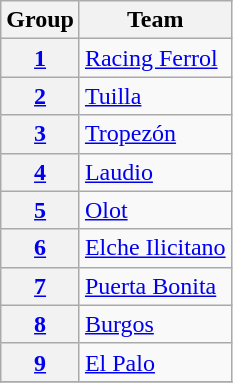<table class="wikitable">
<tr>
<th>Group</th>
<th>Team</th>
</tr>
<tr>
<th><a href='#'>1</a></th>
<td><a href='#'>Racing Ferrol</a></td>
</tr>
<tr>
<th><a href='#'>2</a></th>
<td><a href='#'>Tuilla</a></td>
</tr>
<tr>
<th><a href='#'>3</a></th>
<td><a href='#'>Tropezón</a></td>
</tr>
<tr>
<th><a href='#'>4</a></th>
<td><a href='#'>Laudio</a></td>
</tr>
<tr>
<th><a href='#'>5</a></th>
<td><a href='#'>Olot</a></td>
</tr>
<tr>
<th><a href='#'>6</a></th>
<td><a href='#'>Elche Ilicitano</a></td>
</tr>
<tr>
<th><a href='#'>7</a></th>
<td><a href='#'>Puerta Bonita</a></td>
</tr>
<tr>
<th><a href='#'>8</a></th>
<td><a href='#'>Burgos</a></td>
</tr>
<tr>
<th><a href='#'>9</a></th>
<td><a href='#'>El Palo</a></td>
</tr>
<tr>
</tr>
</table>
